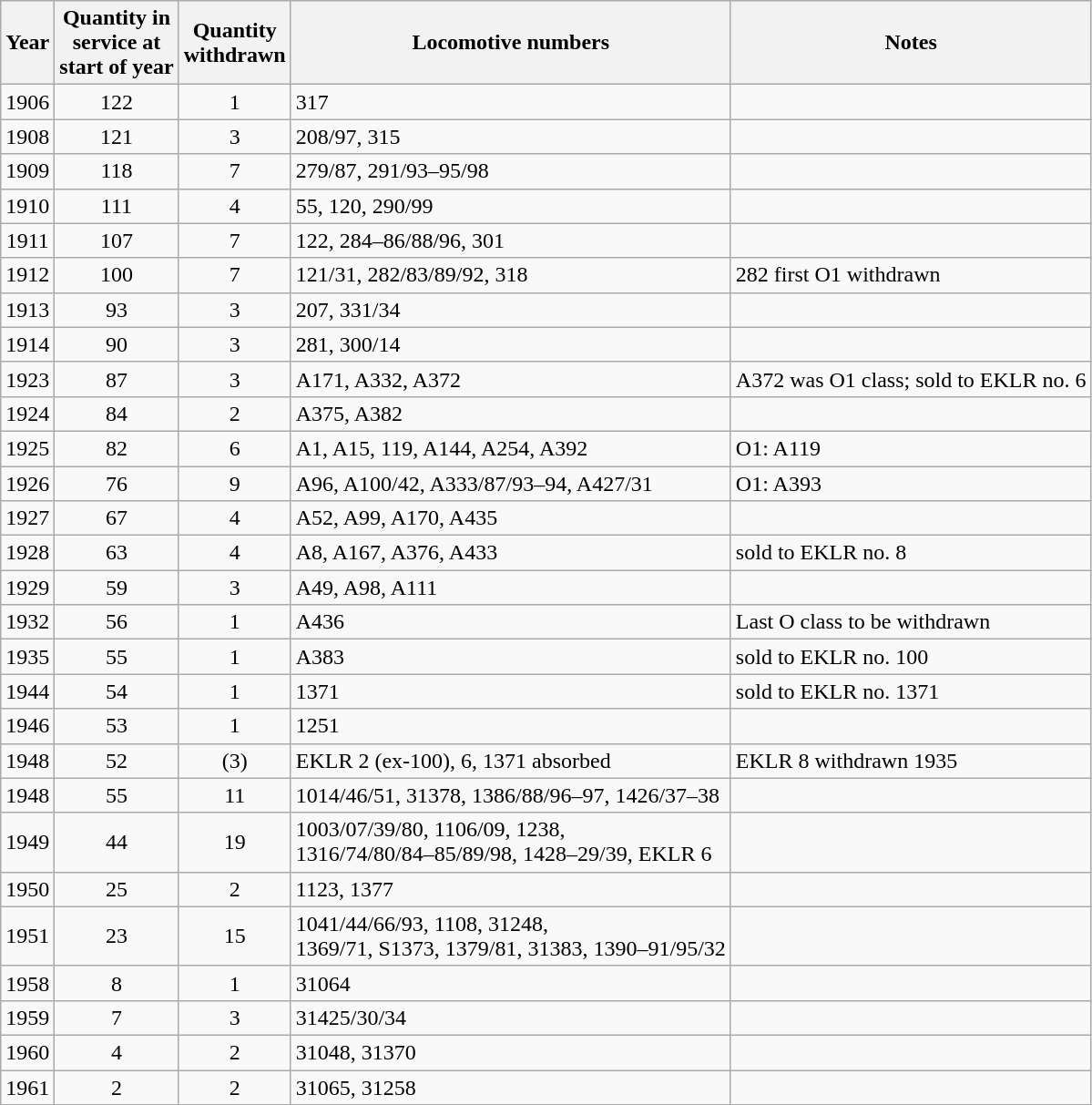<table class="wikitable collapsible collapsed" style=text-align:center>
<tr>
<th>Year</th>
<th>Quantity in<br>service at<br>start of year</th>
<th>Quantity<br>withdrawn</th>
<th>Locomotive numbers</th>
<th>Notes</th>
</tr>
<tr>
<td>1906</td>
<td>122</td>
<td>1</td>
<td align=left>317</td>
<td align=left></td>
</tr>
<tr>
<td>1908</td>
<td>121</td>
<td>3</td>
<td align=left>208/97, 315</td>
<td align=left></td>
</tr>
<tr>
<td>1909</td>
<td>118</td>
<td>7</td>
<td align=left>279/87, 291/93–95/98</td>
<td align=left></td>
</tr>
<tr>
<td>1910</td>
<td>111</td>
<td>4</td>
<td align=left>55, 120, 290/99</td>
<td align=left></td>
</tr>
<tr>
<td>1911</td>
<td>107</td>
<td>7</td>
<td align=left>122, 284–86/88/96, 301</td>
<td align=left></td>
</tr>
<tr>
<td>1912</td>
<td>100</td>
<td>7</td>
<td align=left>121/31, 282/83/89/92, 318</td>
<td align=left>282 first O1 withdrawn</td>
</tr>
<tr>
<td>1913</td>
<td>93</td>
<td>3</td>
<td align=left>207, 331/34</td>
<td align=left></td>
</tr>
<tr>
<td>1914</td>
<td>90</td>
<td>3</td>
<td align=left>281, 300/14</td>
<td align=left></td>
</tr>
<tr>
<td>1923</td>
<td>87</td>
<td>3</td>
<td align=left>A171, A332, A372</td>
<td align=left>A372 was O1 class; sold to EKLR no. 6</td>
</tr>
<tr>
<td>1924</td>
<td>84</td>
<td>2</td>
<td align=left>A375, A382</td>
<td align=left></td>
</tr>
<tr>
<td>1925</td>
<td>82</td>
<td>6</td>
<td align=left>A1, A15, 119, A144, A254, A392</td>
<td align=left>O1: A119</td>
</tr>
<tr>
<td>1926</td>
<td>76</td>
<td>9</td>
<td align=left>A96, A100/42, A333/87/93–94, A427/31</td>
<td align=left>O1: A393</td>
</tr>
<tr>
<td>1927</td>
<td>67</td>
<td>4</td>
<td align=left>A52, A99, A170, A435</td>
<td align=left></td>
</tr>
<tr>
<td>1928</td>
<td>63</td>
<td>4</td>
<td align=left>A8, A167, A376, A433</td>
<td align=left>sold to EKLR no. 8</td>
</tr>
<tr>
<td>1929</td>
<td>59</td>
<td>3</td>
<td align=left>A49, A98, A111</td>
<td align=left></td>
</tr>
<tr>
<td>1932</td>
<td>56</td>
<td>1</td>
<td align=left>A436</td>
<td align=left>Last O class to be withdrawn</td>
</tr>
<tr>
<td>1935</td>
<td>55</td>
<td>1</td>
<td align=left>A383</td>
<td align=left>sold to EKLR no. 100</td>
</tr>
<tr>
<td>1944</td>
<td>54</td>
<td>1</td>
<td align=left>1371</td>
<td align=left>sold to EKLR no. 1371</td>
</tr>
<tr>
<td>1946</td>
<td>53</td>
<td>1</td>
<td align=left>1251</td>
<td align=left></td>
</tr>
<tr>
<td>1948</td>
<td>52</td>
<td>(3)</td>
<td align=left>EKLR 2 (ex-100), 6, 1371 absorbed</td>
<td align=left>EKLR 8 withdrawn 1935</td>
</tr>
<tr>
<td>1948</td>
<td>55</td>
<td>11</td>
<td align=left>1014/46/51, 31378, 1386/88/96–97, 1426/37–38</td>
<td align=left></td>
</tr>
<tr>
<td>1949</td>
<td>44</td>
<td>19</td>
<td align=left>1003/07/39/80, 1106/09, 1238,<br>1316/74/80/84–85/89/98, 1428–29/39, EKLR 6</td>
<td align=left></td>
</tr>
<tr>
<td>1950</td>
<td>25</td>
<td>2</td>
<td align=left>1123, 1377</td>
<td align=left></td>
</tr>
<tr>
<td>1951</td>
<td>23</td>
<td>15</td>
<td align=left>1041/44/66/93, 1108, 31248,<br>1369/71, S1373, 1379/81, 31383, 1390–91/95/32</td>
<td align=left></td>
</tr>
<tr>
<td>1958</td>
<td>8</td>
<td>1</td>
<td align=left>31064</td>
<td align=left></td>
</tr>
<tr>
<td>1959</td>
<td>7</td>
<td>3</td>
<td align=left>31425/30/34</td>
<td align=left></td>
</tr>
<tr>
<td>1960</td>
<td>4</td>
<td>2</td>
<td align=left>31048, 31370</td>
<td align=left></td>
</tr>
<tr>
<td>1961</td>
<td>2</td>
<td>2</td>
<td align=left>31065, 31258</td>
<td align=left></td>
</tr>
</table>
